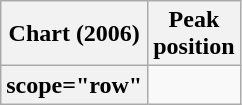<table class="wikitable sortable plainrowheaders" style="text-align:center">
<tr>
<th scope="col">Chart (2006)</th>
<th scope="col">Peak<br>position</th>
</tr>
<tr>
<th>scope="row"</th>
</tr>
</table>
